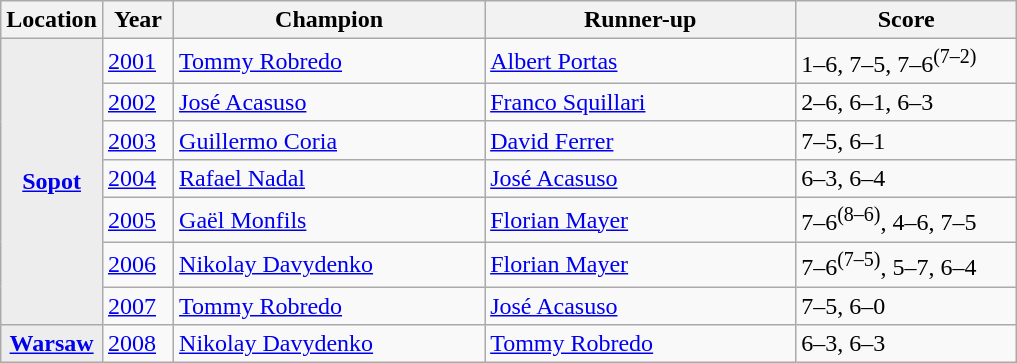<table class="wikitable">
<tr>
<th>Location</th>
<th style="width:40px">Year</th>
<th style="width:200px">Champion</th>
<th style="width:200px">Runner-up</th>
<th style="width:140px" class="unsortable">Score</th>
</tr>
<tr>
<th rowspan="7" style="background:#ededed"><a href='#'>Sopot</a></th>
<td><a href='#'>2001</a></td>
<td> <a href='#'>Tommy Robredo</a></td>
<td> <a href='#'>Albert Portas</a></td>
<td>1–6, 7–5, 7–6<sup>(7–2)</sup></td>
</tr>
<tr>
<td><a href='#'>2002</a></td>
<td> <a href='#'>José Acasuso</a></td>
<td> <a href='#'>Franco Squillari</a></td>
<td>2–6, 6–1, 6–3</td>
</tr>
<tr>
<td><a href='#'>2003</a></td>
<td> <a href='#'>Guillermo Coria</a></td>
<td> <a href='#'>David Ferrer</a></td>
<td>7–5, 6–1</td>
</tr>
<tr>
<td><a href='#'>2004</a></td>
<td> <a href='#'>Rafael Nadal</a></td>
<td> <a href='#'>José Acasuso</a></td>
<td>6–3, 6–4</td>
</tr>
<tr>
<td><a href='#'>2005</a></td>
<td> <a href='#'>Gaël Monfils</a></td>
<td> <a href='#'>Florian Mayer</a></td>
<td>7–6<sup>(8–6)</sup>, 4–6, 7–5</td>
</tr>
<tr>
<td><a href='#'>2006</a></td>
<td> <a href='#'>Nikolay Davydenko</a></td>
<td> <a href='#'>Florian Mayer</a></td>
<td>7–6<sup>(7–5)</sup>, 5–7, 6–4</td>
</tr>
<tr>
<td><a href='#'>2007</a></td>
<td> <a href='#'>Tommy Robredo</a></td>
<td> <a href='#'>José Acasuso</a></td>
<td>7–5, 6–0</td>
</tr>
<tr>
<th rowspan="1" style="background:#ededed"><a href='#'>Warsaw</a></th>
<td><a href='#'>2008</a></td>
<td> <a href='#'>Nikolay Davydenko</a></td>
<td> <a href='#'>Tommy Robredo</a></td>
<td>6–3, 6–3</td>
</tr>
</table>
